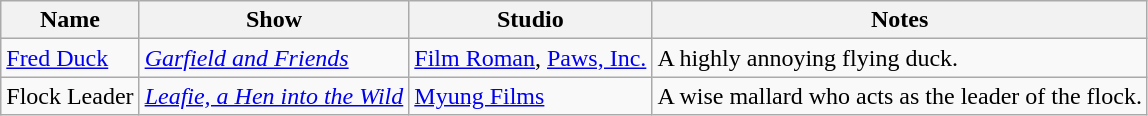<table class="wikitable sortable">
<tr>
<th>Name</th>
<th>Show</th>
<th>Studio</th>
<th>Notes</th>
</tr>
<tr>
<td><a href='#'>Fred Duck</a></td>
<td><em><a href='#'>Garfield and Friends</a></em></td>
<td><a href='#'>Film Roman</a>, <a href='#'>Paws, Inc.</a></td>
<td>A highly annoying flying duck.</td>
</tr>
<tr>
<td>Flock Leader</td>
<td><em><a href='#'>Leafie, a Hen into the Wild</a></em></td>
<td><a href='#'>Myung Films</a></td>
<td>A wise mallard who acts as the leader of the flock.</td>
</tr>
</table>
